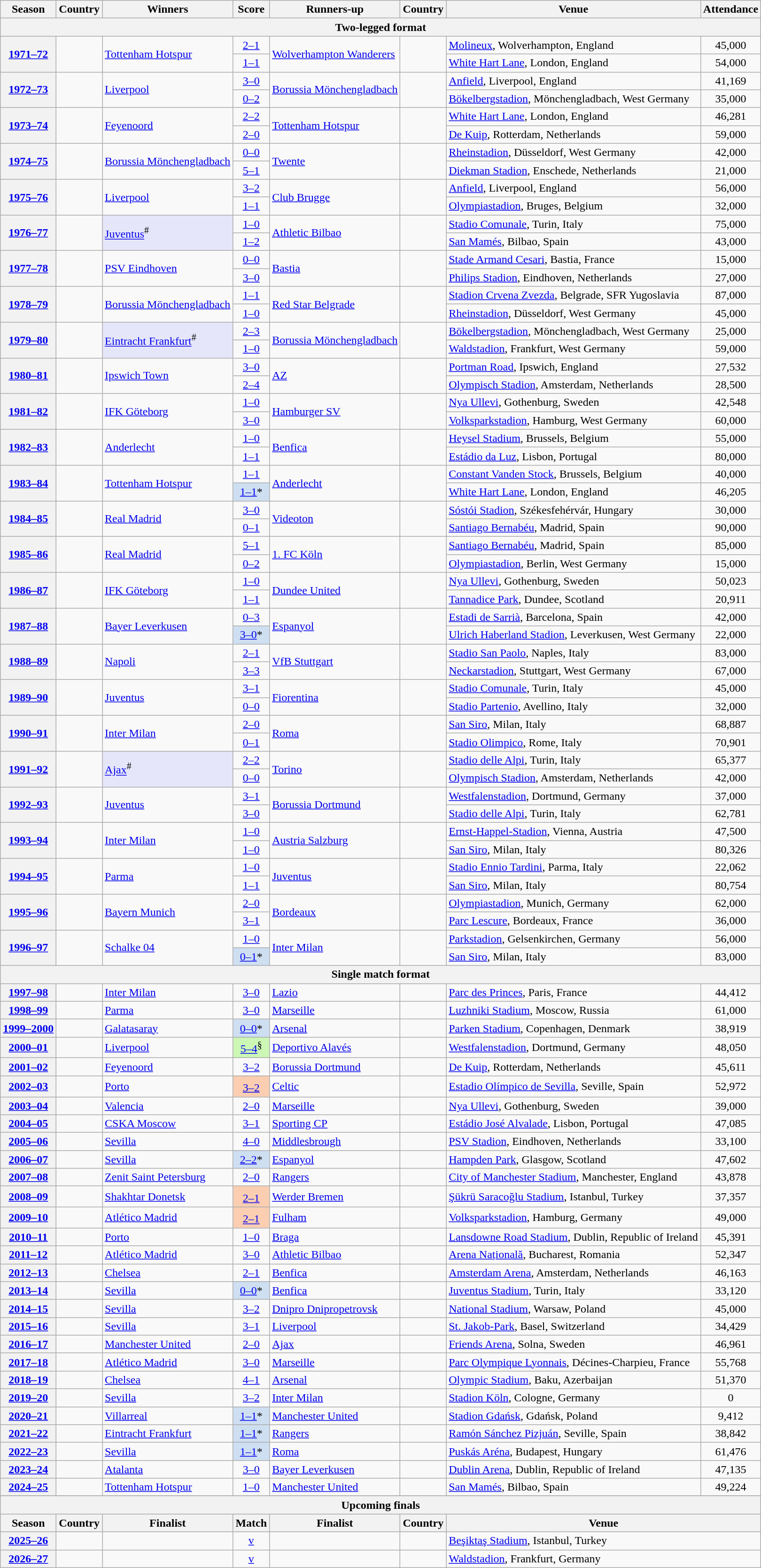<table class="sortable plainrowheaders wikitable">
<tr>
<th scope=col>Season</th>
<th scope=col>Country</th>
<th scope=col>Winners</th>
<th scope=col>Score</th>
<th scope=col>Runners-up</th>
<th scope=col>Country</th>
<th scope=col>Venue</th>
<th scope=col>Attendance</th>
</tr>
<tr>
<th colspan="8">Two-legged format</th>
</tr>
<tr>
<th scope=row rowspan=2 style=text-align:center><a href='#'>1971–72</a></th>
<td rowspan=2></td>
<td rowspan=2><a href='#'>Tottenham Hotspur</a></td>
<td align=center><a href='#'>2–1</a></td>
<td rowspan=2><a href='#'>Wolverhampton Wanderers</a></td>
<td rowspan=2></td>
<td><a href='#'>Molineux</a>, Wolverhampton, England</td>
<td align=center>45,000</td>
</tr>
<tr>
<td align=center><a href='#'>1–1</a></td>
<td><a href='#'>White Hart Lane</a>, London, England</td>
<td align=center>54,000</td>
</tr>
<tr>
<th scope=row rowspan=2 style=text-align:center><a href='#'>1972–73</a></th>
<td rowspan=2></td>
<td rowspan=2><a href='#'>Liverpool</a></td>
<td align=center><a href='#'>3–0</a></td>
<td rowspan=2><a href='#'>Borussia Mönchengladbach</a></td>
<td rowspan=2></td>
<td><a href='#'>Anfield</a>, Liverpool, England</td>
<td align=center>41,169</td>
</tr>
<tr>
<td align=center><a href='#'>0–2</a></td>
<td><a href='#'>Bökelbergstadion</a>, Mönchengladbach, West Germany</td>
<td align=center>35,000</td>
</tr>
<tr>
<th scope=row rowspan=2 style=text-align:center><a href='#'>1973–74</a></th>
<td rowspan=2></td>
<td rowspan=2><a href='#'>Feyenoord</a></td>
<td align=center><a href='#'>2–2</a></td>
<td rowspan=2><a href='#'>Tottenham Hotspur</a></td>
<td rowspan=2></td>
<td><a href='#'>White Hart Lane</a>, London, England</td>
<td align=center>46,281</td>
</tr>
<tr>
<td align=center><a href='#'>2–0</a></td>
<td><a href='#'>De Kuip</a>, Rotterdam, Netherlands</td>
<td align=center>59,000</td>
</tr>
<tr>
<th scope=row rowspan=2 style=text-align:center><a href='#'>1974–75</a></th>
<td rowspan=2></td>
<td rowspan=2><a href='#'>Borussia Mönchengladbach</a></td>
<td align=center><a href='#'>0–0</a></td>
<td rowspan=2><a href='#'>Twente</a></td>
<td rowspan=2></td>
<td><a href='#'>Rheinstadion</a>, Düsseldorf, West Germany</td>
<td align=center>42,000</td>
</tr>
<tr>
<td align=center><a href='#'>5–1</a></td>
<td><a href='#'>Diekman Stadion</a>, Enschede, Netherlands</td>
<td align=center>21,000</td>
</tr>
<tr>
<th scope=row rowspan=2 style=text-align:center><a href='#'>1975–76</a></th>
<td rowspan=2></td>
<td rowspan=2><a href='#'>Liverpool</a></td>
<td align=center><a href='#'>3–2</a></td>
<td rowspan=2><a href='#'>Club Brugge</a></td>
<td rowspan=2></td>
<td><a href='#'>Anfield</a>, Liverpool, England</td>
<td align=center>56,000</td>
</tr>
<tr>
<td align=center><a href='#'>1–1</a></td>
<td><a href='#'>Olympiastadion</a>, Bruges, Belgium</td>
<td align=center>32,000</td>
</tr>
<tr>
<th scope=row rowspan=2 style=text-align:center><a href='#'>1976–77</a></th>
<td rowspan=2></td>
<td bgcolor=lavender rowspan=2><a href='#'>Juventus</a><sup>#</sup></td>
<td align=center><a href='#'>1–0</a></td>
<td rowspan=2><a href='#'>Athletic Bilbao</a></td>
<td rowspan=2></td>
<td><a href='#'>Stadio Comunale</a>, Turin, Italy</td>
<td align=center>75,000</td>
</tr>
<tr>
<td align=center><a href='#'>1–2</a></td>
<td><a href='#'>San Mamés</a>, Bilbao, Spain</td>
<td align=center>43,000</td>
</tr>
<tr>
<th scope=row rowspan=2 style=text-align:center><a href='#'>1977–78</a></th>
<td rowspan=2></td>
<td rowspan=2><a href='#'>PSV Eindhoven</a></td>
<td align=center><a href='#'>0–0</a></td>
<td rowspan=2><a href='#'>Bastia</a></td>
<td rowspan=2></td>
<td><a href='#'>Stade Armand Cesari</a>, Bastia, France</td>
<td align=center>15,000</td>
</tr>
<tr>
<td align=center><a href='#'>3–0</a></td>
<td><a href='#'>Philips Stadion</a>, Eindhoven, Netherlands</td>
<td align=center>27,000</td>
</tr>
<tr>
<th scope=row rowspan=2 style=text-align:center><a href='#'>1978–79</a></th>
<td rowspan=2></td>
<td rowspan=2><a href='#'>Borussia Mönchengladbach</a></td>
<td align=center><a href='#'>1–1</a></td>
<td rowspan=2><a href='#'>Red Star Belgrade</a></td>
<td rowspan=2></td>
<td><a href='#'>Stadion Crvena Zvezda</a>, Belgrade, SFR Yugoslavia</td>
<td align=center>87,000</td>
</tr>
<tr>
<td align=center><a href='#'>1–0</a></td>
<td><a href='#'>Rheinstadion</a>, Düsseldorf, West Germany</td>
<td align=center>45,000</td>
</tr>
<tr>
<th scope=row rowspan=2 style=text-align:center><a href='#'>1979–80</a></th>
<td rowspan=2></td>
<td bgcolor=lavender rowspan=2><a href='#'>Eintracht Frankfurt</a><sup>#</sup></td>
<td align=center><a href='#'>2–3</a></td>
<td rowspan=2><a href='#'>Borussia Mönchengladbach</a></td>
<td rowspan=2></td>
<td><a href='#'>Bökelbergstadion</a>, Mönchengladbach, West Germany</td>
<td align=center>25,000</td>
</tr>
<tr>
<td align=center><a href='#'>1–0</a></td>
<td><a href='#'>Waldstadion</a>, Frankfurt, West Germany</td>
<td align=center>59,000</td>
</tr>
<tr>
<th scope=row rowspan=2 style=text-align:center><a href='#'>1980–81</a></th>
<td rowspan=2></td>
<td rowspan=2><a href='#'>Ipswich Town</a></td>
<td align=center><a href='#'>3–0</a></td>
<td rowspan=2><a href='#'>AZ</a></td>
<td rowspan=2></td>
<td><a href='#'>Portman Road</a>, Ipswich, England</td>
<td align=center>27,532</td>
</tr>
<tr>
<td align=center><a href='#'>2–4</a></td>
<td><a href='#'>Olympisch Stadion</a>, Amsterdam, Netherlands</td>
<td align=center>28,500</td>
</tr>
<tr>
<th scope=row rowspan=2 style=text-align:center><a href='#'>1981–82</a></th>
<td rowspan=2></td>
<td rowspan=2><a href='#'>IFK Göteborg</a></td>
<td align=center><a href='#'>1–0</a></td>
<td rowspan=2><a href='#'>Hamburger SV</a></td>
<td rowspan=2></td>
<td><a href='#'>Nya Ullevi</a>, Gothenburg, Sweden</td>
<td align=center>42,548</td>
</tr>
<tr>
<td align=center><a href='#'>3–0</a></td>
<td><a href='#'>Volksparkstadion</a>, Hamburg, West Germany</td>
<td align=center>60,000</td>
</tr>
<tr>
<th scope=row rowspan=2 style=text-align:center><a href='#'>1982–83</a></th>
<td rowspan=2></td>
<td rowspan=2><a href='#'>Anderlecht</a></td>
<td align=center><a href='#'>1–0</a></td>
<td rowspan=2><a href='#'>Benfica</a></td>
<td rowspan=2></td>
<td><a href='#'>Heysel Stadium</a>, Brussels, Belgium</td>
<td align=center>55,000</td>
</tr>
<tr>
<td align=center><a href='#'>1–1</a></td>
<td><a href='#'>Estádio da Luz</a>, Lisbon, Portugal</td>
<td align=center>80,000</td>
</tr>
<tr>
<th scope=row rowspan=2 style=text-align:center><a href='#'>1983–84</a></th>
<td rowspan=2></td>
<td rowspan=2><a href='#'>Tottenham Hotspur</a></td>
<td align=center><a href='#'>1–1</a></td>
<td rowspan=2><a href='#'>Anderlecht</a></td>
<td rowspan=2></td>
<td><a href='#'>Constant Vanden Stock</a>, Brussels, Belgium</td>
<td align=center>40,000</td>
</tr>
<tr>
<td bgcolor=cedff2 align=center><a href='#'>1–1</a>*</td>
<td><a href='#'>White Hart Lane</a>, London, England</td>
<td align=center>46,205</td>
</tr>
<tr>
<th scope=row rowspan=2 style=text-align:center><a href='#'>1984–85</a></th>
<td rowspan=2></td>
<td rowspan=2><a href='#'>Real Madrid</a></td>
<td align=center><a href='#'>3–0</a></td>
<td rowspan=2><a href='#'>Videoton</a></td>
<td rowspan=2></td>
<td><a href='#'>Sóstói Stadion</a>, Székesfehérvár, Hungary</td>
<td align=center>30,000</td>
</tr>
<tr>
<td align=center><a href='#'>0–1</a></td>
<td><a href='#'>Santiago Bernabéu</a>, Madrid, Spain</td>
<td align=center>90,000</td>
</tr>
<tr>
<th scope=row rowspan=2 style=text-align:center><a href='#'>1985–86</a></th>
<td rowspan=2></td>
<td rowspan=2><a href='#'>Real Madrid</a></td>
<td align=center><a href='#'>5–1</a></td>
<td rowspan=2><a href='#'>1. FC Köln</a></td>
<td rowspan=2></td>
<td><a href='#'>Santiago Bernabéu</a>, Madrid, Spain</td>
<td align=center>85,000</td>
</tr>
<tr>
<td align=center><a href='#'>0–2</a></td>
<td><a href='#'>Olympiastadion</a>, Berlin, West Germany</td>
<td align=center>15,000</td>
</tr>
<tr>
<th scope=row rowspan=2 style=text-align:center><a href='#'>1986–87</a></th>
<td rowspan=2></td>
<td rowspan=2><a href='#'>IFK Göteborg</a></td>
<td align=center><a href='#'>1–0</a></td>
<td rowspan=2><a href='#'>Dundee United</a></td>
<td rowspan=2></td>
<td><a href='#'>Nya Ullevi</a>, Gothenburg, Sweden</td>
<td align=center>50,023</td>
</tr>
<tr>
<td align=center><a href='#'>1–1</a></td>
<td><a href='#'>Tannadice Park</a>, Dundee, Scotland</td>
<td align=center>20,911</td>
</tr>
<tr>
<th scope=row rowspan=2 style=text-align:center><a href='#'>1987–88</a></th>
<td rowspan=2></td>
<td rowspan=2><a href='#'>Bayer Leverkusen</a></td>
<td align=center><a href='#'>0–3</a></td>
<td rowspan=2><a href='#'>Espanyol</a></td>
<td rowspan=2></td>
<td><a href='#'>Estadi de Sarrià</a>, Barcelona, Spain</td>
<td align=center>42,000</td>
</tr>
<tr>
<td bgcolor=cedff2 align=center><a href='#'>3–0</a>*</td>
<td><a href='#'>Ulrich Haberland Stadion</a>, Leverkusen, West Germany</td>
<td align=center>22,000</td>
</tr>
<tr>
<th scope= row rowspan=2 style=text-align:center><a href='#'>1988–89</a></th>
<td rowspan=2></td>
<td rowspan=2><a href='#'>Napoli</a></td>
<td align=center><a href='#'>2–1</a></td>
<td rowspan=2><a href='#'>VfB Stuttgart</a></td>
<td rowspan=2></td>
<td><a href='#'>Stadio San Paolo</a>, Naples, Italy</td>
<td align=center>83,000</td>
</tr>
<tr>
<td align=center><a href='#'>3–3</a></td>
<td><a href='#'>Neckarstadion</a>, Stuttgart, West Germany</td>
<td align=center>67,000</td>
</tr>
<tr>
<th scope=row rowspan=2 style=text-align:center><a href='#'>1989–90</a></th>
<td rowspan=2></td>
<td rowspan=2><a href='#'>Juventus</a></td>
<td align=center><a href='#'>3–1</a></td>
<td rowspan=2><a href='#'>Fiorentina</a></td>
<td rowspan=2></td>
<td><a href='#'>Stadio Comunale</a>, Turin, Italy</td>
<td align=center>45,000</td>
</tr>
<tr>
<td align=center><a href='#'>0–0</a></td>
<td><a href='#'>Stadio Partenio</a>, Avellino, Italy</td>
<td align=center>32,000</td>
</tr>
<tr>
<th scope=row rowspan=2 style=text-align:center><a href='#'>1990–91</a></th>
<td rowspan=2></td>
<td rowspan=2><a href='#'>Inter Milan</a></td>
<td align=center><a href='#'>2–0</a></td>
<td rowspan=2><a href='#'>Roma</a></td>
<td rowspan=2></td>
<td><a href='#'>San Siro</a>, Milan, Italy</td>
<td align=center>68,887</td>
</tr>
<tr>
<td align=center><a href='#'>0–1</a></td>
<td><a href='#'>Stadio Olimpico</a>, Rome, Italy</td>
<td align=center>70,901</td>
</tr>
<tr>
<th scope=row rowspan=2 style=text-align:center><a href='#'>1991–92</a></th>
<td rowspan=2></td>
<td bgcolor=lavender rowspan=2><a href='#'>Ajax</a><sup>#</sup></td>
<td align=center><a href='#'>2–2</a></td>
<td rowspan=2><a href='#'>Torino</a></td>
<td rowspan=2></td>
<td><a href='#'>Stadio delle Alpi</a>, Turin, Italy</td>
<td align=center>65,377</td>
</tr>
<tr>
<td align=center><a href='#'>0–0</a></td>
<td><a href='#'>Olympisch Stadion</a>, Amsterdam, Netherlands</td>
<td align=center>42,000</td>
</tr>
<tr>
<th scope=row rowspan=2 style=text-align:center><a href='#'>1992–93</a></th>
<td rowspan=2></td>
<td rowspan=2><a href='#'>Juventus</a></td>
<td align=center><a href='#'>3–1</a></td>
<td rowspan=2><a href='#'>Borussia Dortmund</a></td>
<td rowspan=2></td>
<td><a href='#'>Westfalenstadion</a>, Dortmund, Germany</td>
<td align=center>37,000</td>
</tr>
<tr>
<td align=center><a href='#'>3–0</a></td>
<td><a href='#'>Stadio delle Alpi</a>, Turin, Italy</td>
<td align=center>62,781</td>
</tr>
<tr>
<th scope=row rowspan=2 style=text-align:center><a href='#'>1993–94</a></th>
<td rowspan=2></td>
<td rowspan=2><a href='#'>Inter Milan</a></td>
<td align=center><a href='#'>1–0</a></td>
<td rowspan=2><a href='#'>Austria Salzburg</a></td>
<td rowspan=2></td>
<td><a href='#'>Ernst-Happel-Stadion</a>, Vienna, Austria</td>
<td align=center>47,500</td>
</tr>
<tr>
<td align=center><a href='#'>1–0</a></td>
<td><a href='#'>San Siro</a>, Milan, Italy</td>
<td align=center>80,326</td>
</tr>
<tr>
<th scope=row rowspan=2 style=text-align:center><a href='#'>1994–95</a></th>
<td rowspan=2></td>
<td rowspan=2><a href='#'>Parma</a></td>
<td align=center><a href='#'>1–0</a></td>
<td rowspan=2><a href='#'>Juventus</a></td>
<td rowspan=2></td>
<td><a href='#'>Stadio Ennio Tardini</a>, Parma, Italy</td>
<td align=center>22,062</td>
</tr>
<tr>
<td align=center><a href='#'>1–1</a></td>
<td><a href='#'>San Siro</a>, Milan, Italy</td>
<td align=center>80,754</td>
</tr>
<tr>
<th scope=row rowspan=2 style=text-align:center><a href='#'>1995–96</a></th>
<td rowspan=2></td>
<td rowspan=2><a href='#'>Bayern Munich</a></td>
<td align=center><a href='#'>2–0</a></td>
<td rowspan=2><a href='#'>Bordeaux</a></td>
<td rowspan=2></td>
<td><a href='#'>Olympiastadion</a>, Munich, Germany</td>
<td align=center>62,000</td>
</tr>
<tr>
<td align=center><a href='#'>3–1</a></td>
<td><a href='#'>Parc Lescure</a>, Bordeaux, France</td>
<td align=center>36,000</td>
</tr>
<tr>
<th scope=row rowspan=2 style=text-align:center><a href='#'>1996–97</a></th>
<td rowspan=2></td>
<td rowspan=2><a href='#'>Schalke 04</a></td>
<td align=center><a href='#'>1–0</a></td>
<td rowspan=2><a href='#'>Inter Milan</a></td>
<td rowspan=2></td>
<td><a href='#'>Parkstadion</a>, Gelsenkirchen, Germany</td>
<td align=center>56,000</td>
</tr>
<tr>
<td bgcolor=cedff2 align=center><a href='#'>0–1</a>*</td>
<td><a href='#'>San Siro</a>, Milan, Italy</td>
<td align=center>83,000</td>
</tr>
<tr>
<th colspan="8">Single match format</th>
</tr>
<tr>
<th scope="row" style="text-align:center"><a href='#'>1997–98</a></th>
<td></td>
<td><a href='#'>Inter Milan</a></td>
<td align=center><a href='#'>3–0</a></td>
<td><a href='#'>Lazio</a></td>
<td></td>
<td><a href='#'>Parc des Princes</a>, Paris, France</td>
<td align=center>44,412</td>
</tr>
<tr>
<th scope="row" style="text-align:center"><a href='#'>1998–99</a></th>
<td></td>
<td><a href='#'>Parma</a></td>
<td align=center><a href='#'>3–0</a></td>
<td><a href='#'>Marseille</a></td>
<td></td>
<td><a href='#'>Luzhniki Stadium</a>, Moscow, Russia</td>
<td align=center>61,000</td>
</tr>
<tr>
<th scope="row" style="text-align:center"><a href='#'>1999–2000</a></th>
<td></td>
<td><a href='#'>Galatasaray</a></td>
<td align=center bgcolor=cedff2><a href='#'>0–0</a>*</td>
<td><a href='#'>Arsenal</a></td>
<td></td>
<td><a href='#'>Parken Stadium</a>, Copenhagen, Denmark</td>
<td align=center>38,919</td>
</tr>
<tr>
<th scope="row" style="text-align:center"><a href='#'>2000–01</a></th>
<td></td>
<td><a href='#'>Liverpool</a></td>
<td bgcolor=ccf7b5 align=center><a href='#'>5–4</a><sup>§</sup></td>
<td><a href='#'>Deportivo Alavés</a></td>
<td></td>
<td><a href='#'>Westfalenstadion</a>, Dortmund, Germany</td>
<td align=center>48,050</td>
</tr>
<tr>
<th scope="row" style="text-align:center"><a href='#'>2001–02</a></th>
<td></td>
<td><a href='#'>Feyenoord</a></td>
<td align=center><a href='#'>3–2</a></td>
<td><a href='#'>Borussia Dortmund</a></td>
<td></td>
<td><a href='#'>De Kuip</a>, Rotterdam, Netherlands</td>
<td align=center>45,611</td>
</tr>
<tr>
<th scope="row" style="text-align:center"><a href='#'>2002–03</a></th>
<td></td>
<td><a href='#'>Porto</a></td>
<td bgcolor=FBCEB1 align=center><a href='#'>3–2</a><sup></sup></td>
<td><a href='#'>Celtic</a></td>
<td></td>
<td><a href='#'>Estadio Olímpico de Sevilla</a>, Seville, Spain</td>
<td align=center>52,972</td>
</tr>
<tr>
<th scope="row" style="text-align:center"><a href='#'>2003–04</a></th>
<td></td>
<td><a href='#'>Valencia</a></td>
<td align=center><a href='#'>2–0</a></td>
<td><a href='#'>Marseille</a></td>
<td></td>
<td><a href='#'>Nya Ullevi</a>, Gothenburg, Sweden</td>
<td align=center>39,000</td>
</tr>
<tr>
<th scope="row" style="text-align:center"><a href='#'>2004–05</a></th>
<td></td>
<td><a href='#'>CSKA Moscow</a></td>
<td align=center><a href='#'>3–1</a></td>
<td><a href='#'>Sporting CP</a></td>
<td></td>
<td><a href='#'>Estádio José Alvalade</a>, Lisbon, Portugal</td>
<td align=center>47,085</td>
</tr>
<tr>
<th scope="row" style="text-align:center"><a href='#'>2005–06</a></th>
<td></td>
<td><a href='#'>Sevilla</a></td>
<td align=center><a href='#'>4–0</a></td>
<td><a href='#'>Middlesbrough</a></td>
<td></td>
<td><a href='#'>PSV Stadion</a>, Eindhoven, Netherlands</td>
<td align=center>33,100</td>
</tr>
<tr>
<th scope="row" style="text-align:center"><a href='#'>2006–07</a></th>
<td></td>
<td><a href='#'>Sevilla</a></td>
<td align=center bgcolor=cedff2><a href='#'>2–2</a>*</td>
<td><a href='#'>Espanyol</a></td>
<td></td>
<td><a href='#'>Hampden Park</a>, Glasgow, Scotland</td>
<td align=center>47,602</td>
</tr>
<tr>
<th scope="row" style="text-align:center"><a href='#'>2007–08</a></th>
<td></td>
<td><a href='#'>Zenit Saint Petersburg</a></td>
<td align=center><a href='#'>2–0</a></td>
<td><a href='#'>Rangers</a></td>
<td></td>
<td><a href='#'>City of Manchester Stadium</a>, Manchester, England</td>
<td align=center>43,878</td>
</tr>
<tr>
<th scope="row" style="text-align:center"><a href='#'>2008–09</a></th>
<td></td>
<td><a href='#'>Shakhtar Donetsk</a></td>
<td bgcolor=FBCEB1 align=center><a href='#'>2–1</a><sup></sup></td>
<td><a href='#'>Werder Bremen</a></td>
<td></td>
<td><a href='#'>Şükrü Saracoğlu Stadium</a>, Istanbul, Turkey</td>
<td align=center>37,357</td>
</tr>
<tr>
<th scope="row" style="text-align:center"><a href='#'>2009–10</a></th>
<td></td>
<td><a href='#'>Atlético Madrid</a></td>
<td bgcolor=FBCEB1 align=center><a href='#'>2–1</a><sup></sup></td>
<td><a href='#'>Fulham</a></td>
<td></td>
<td><a href='#'>Volksparkstadion</a>, Hamburg, Germany</td>
<td align=center>49,000</td>
</tr>
<tr>
<th scope="row" style="text-align:center"><a href='#'>2010–11</a></th>
<td></td>
<td><a href='#'>Porto</a></td>
<td align=center><a href='#'>1–0</a></td>
<td><a href='#'>Braga</a></td>
<td></td>
<td><a href='#'>Lansdowne Road Stadium</a>, Dublin, Republic of Ireland</td>
<td align=center>45,391</td>
</tr>
<tr>
<th scope="row" style="text-align:center"><a href='#'>2011–12</a></th>
<td></td>
<td><a href='#'>Atlético Madrid</a></td>
<td align=center><a href='#'>3–0</a></td>
<td><a href='#'>Athletic Bilbao</a></td>
<td></td>
<td><a href='#'>Arena Națională</a>, Bucharest, Romania</td>
<td align=center>52,347</td>
</tr>
<tr>
<th scope="row" style="text-align:center"><a href='#'>2012–13</a></th>
<td></td>
<td><a href='#'>Chelsea</a></td>
<td align=center><a href='#'>2–1</a></td>
<td><a href='#'>Benfica</a></td>
<td></td>
<td><a href='#'>Amsterdam Arena</a>, Amsterdam, Netherlands</td>
<td align=center>46,163</td>
</tr>
<tr>
<th scope="row" style="text-align:center"><a href='#'>2013–14</a></th>
<td></td>
<td><a href='#'>Sevilla</a></td>
<td align=center bgcolor=cedff2><a href='#'>0–0</a>*</td>
<td><a href='#'>Benfica</a></td>
<td></td>
<td><a href='#'>Juventus Stadium</a>, Turin, Italy</td>
<td align=center>33,120</td>
</tr>
<tr>
<th scope="row" style="text-align:center"><a href='#'>2014–15</a></th>
<td></td>
<td><a href='#'>Sevilla</a></td>
<td align=center><a href='#'>3–2</a></td>
<td><a href='#'>Dnipro Dnipropetrovsk</a></td>
<td></td>
<td><a href='#'>National Stadium</a>, Warsaw, Poland</td>
<td align=center>45,000</td>
</tr>
<tr>
<th scope="row" style="text-align:center"><a href='#'>2015–16</a></th>
<td></td>
<td><a href='#'>Sevilla</a></td>
<td align=center><a href='#'>3–1</a></td>
<td><a href='#'>Liverpool</a></td>
<td></td>
<td><a href='#'>St. Jakob-Park</a>, Basel, Switzerland</td>
<td align=center>34,429</td>
</tr>
<tr>
<th scope="row" style="text-align:center"><a href='#'>2016–17</a></th>
<td></td>
<td><a href='#'>Manchester United</a></td>
<td align=center><a href='#'>2–0</a></td>
<td><a href='#'>Ajax</a></td>
<td></td>
<td><a href='#'>Friends Arena</a>, Solna, Sweden</td>
<td align=center>46,961</td>
</tr>
<tr>
<th scope="row" style="text-align:center"><a href='#'>2017–18</a></th>
<td></td>
<td><a href='#'>Atlético Madrid</a></td>
<td align=center><a href='#'>3–0</a></td>
<td><a href='#'>Marseille</a></td>
<td></td>
<td><a href='#'>Parc Olympique Lyonnais</a>, Décines-Charpieu, France</td>
<td align=center>55,768</td>
</tr>
<tr>
<th scope="row" style="text-align:center"><a href='#'>2018–19</a></th>
<td></td>
<td><a href='#'>Chelsea</a></td>
<td align=center><a href='#'>4–1</a></td>
<td><a href='#'>Arsenal</a></td>
<td></td>
<td><a href='#'>Olympic Stadium</a>, Baku, Azerbaijan</td>
<td align=center>51,370</td>
</tr>
<tr>
<th scope="row" style="text-align:center"><a href='#'>2019–20</a></th>
<td></td>
<td><a href='#'>Sevilla</a></td>
<td align=center><a href='#'>3–2</a></td>
<td><a href='#'>Inter Milan</a></td>
<td></td>
<td><a href='#'>Stadion Köln</a>, Cologne, Germany</td>
<td align=center>0</td>
</tr>
<tr>
<th scope="row" style="text-align:center"><a href='#'>2020–21</a></th>
<td></td>
<td><a href='#'>Villarreal</a></td>
<td align=center bgcolor=cedff2><a href='#'>1–1</a>*</td>
<td><a href='#'>Manchester United</a></td>
<td></td>
<td><a href='#'>Stadion Gdańsk</a>, Gdańsk, Poland</td>
<td align=center>9,412</td>
</tr>
<tr>
<th scope="row" style="text-align:center"><a href='#'>2021–22</a></th>
<td></td>
<td><a href='#'>Eintracht Frankfurt</a></td>
<td align=center bgcolor=cedff2><a href='#'>1–1</a>*</td>
<td><a href='#'>Rangers</a></td>
<td></td>
<td><a href='#'>Ramón Sánchez Pizjuán</a>, Seville, Spain</td>
<td align=center>38,842</td>
</tr>
<tr>
<th scope="row" style="text-align:center"><a href='#'>2022–23</a></th>
<td></td>
<td><a href='#'>Sevilla</a></td>
<td align=center bgcolor=cedff2><a href='#'>1–1</a>*</td>
<td><a href='#'>Roma</a></td>
<td></td>
<td><a href='#'>Puskás Aréna</a>, Budapest, Hungary</td>
<td align=center>61,476</td>
</tr>
<tr>
<th scope="row" style="text-align:center"><a href='#'>2023–24</a></th>
<td></td>
<td><a href='#'>Atalanta</a></td>
<td align=center><a href='#'>3–0</a></td>
<td><a href='#'>Bayer Leverkusen</a></td>
<td></td>
<td><a href='#'>Dublin Arena</a>, Dublin, Republic of Ireland</td>
<td align=center>47,135</td>
</tr>
<tr>
<th scope="row" style="text-align:center"><a href='#'>2024–25</a></th>
<td></td>
<td><a href='#'>Tottenham Hotspur</a></td>
<td align=center><a href='#'>1–0</a></td>
<td><a href='#'>Manchester United</a></td>
<td></td>
<td><a href='#'>San Mamés</a>, Bilbao, Spain</td>
<td align=center>49,224</td>
</tr>
<tr>
</tr>
<tr class="sortbottom">
<th colspan="8">Upcoming finals</th>
</tr>
<tr class="sortbottom">
<th scope="col">Season</th>
<th scope="col">Country</th>
<th scope="col">Finalist</th>
<th scope="col">Match</th>
<th scope="col">Finalist</th>
<th scope="col">Country</th>
<th colspan="2">Venue</th>
</tr>
<tr class="sortbottom">
<th scope="row" style="text-align:center"><a href='#'>2025–26</a></th>
<td></td>
<td></td>
<td align=center><a href='#'>v</a></td>
<td></td>
<td></td>
<td colspan="2"><a href='#'>Beşiktaş Stadium</a>, Istanbul, Turkey</td>
</tr>
<tr class="sortbottom">
<th scope="row" style="text-align:center"><a href='#'>2026–27</a></th>
<td></td>
<td></td>
<td align=center><a href='#'>v</a></td>
<td></td>
<td></td>
<td colspan="2"><a href='#'>Waldstadion</a>, Frankfurt, Germany</td>
</tr>
</table>
